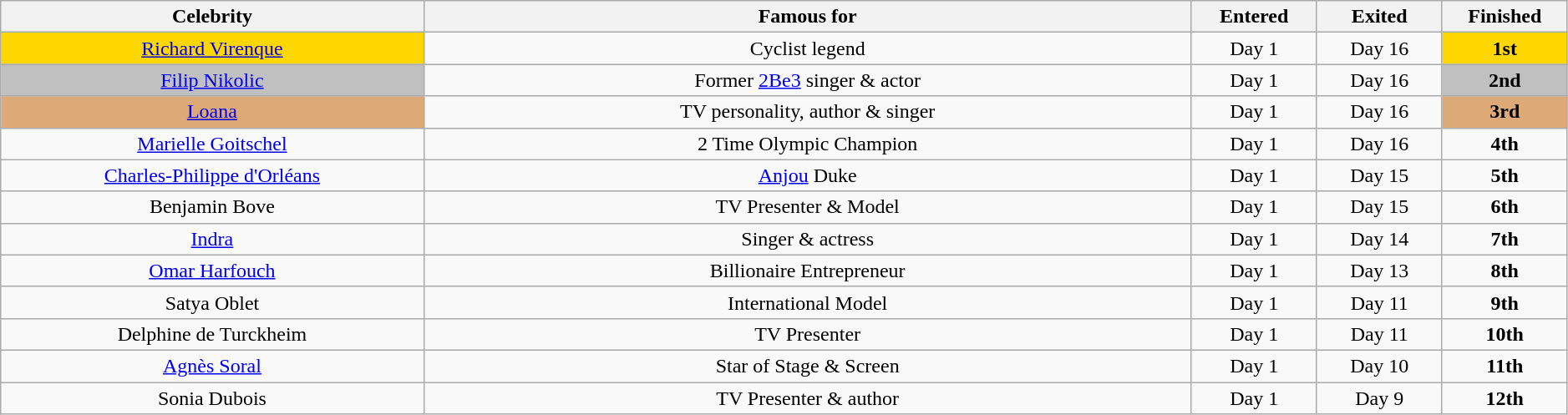<table class="wikitable"  style="text-align:center; width:99%;">
<tr>
<th style="width:27%;">Celebrity</th>
<th style="width:49%;">Famous for</th>
<th style="width:8%;">Entered</th>
<th style="width:8%;">Exited</th>
<th style="width:8%;">Finished</th>
</tr>
<tr>
<td style="background:gold;"><a href='#'>Richard Virenque</a></td>
<td>Cyclist legend</td>
<td>Day 1</td>
<td>Day 16</td>
<td style="background:gold;"><strong>1st</strong></td>
</tr>
<tr>
<td style="background:silver;"><a href='#'>Filip Nikolic</a></td>
<td>Former <a href='#'>2Be3</a> singer & actor</td>
<td>Day 1</td>
<td>Day 16</td>
<td style="background:silver;"><strong>2nd</strong></td>
</tr>
<tr>
<td style="background:#da7;"><a href='#'>Loana</a></td>
<td>TV personality, author & singer</td>
<td>Day 1</td>
<td>Day 16</td>
<td style="background:#da7;"><strong>3rd</strong></td>
</tr>
<tr>
<td><a href='#'>Marielle Goitschel</a></td>
<td>2 Time Olympic Champion</td>
<td>Day 1</td>
<td>Day 16</td>
<td><strong>4th</strong></td>
</tr>
<tr>
<td><a href='#'>Charles-Philippe d'Orléans</a></td>
<td><a href='#'>Anjou</a> Duke</td>
<td>Day 1</td>
<td>Day 15</td>
<td><strong>5th</strong></td>
</tr>
<tr>
<td>Benjamin Bove</td>
<td>TV Presenter & Model</td>
<td>Day 1</td>
<td>Day 15</td>
<td><strong>6th</strong></td>
</tr>
<tr>
<td><a href='#'>Indra</a></td>
<td>Singer & actress</td>
<td>Day 1</td>
<td>Day 14</td>
<td><strong>7th</strong></td>
</tr>
<tr>
<td><a href='#'>Omar Harfouch</a></td>
<td>Billionaire Entrepreneur</td>
<td>Day 1</td>
<td>Day 13</td>
<td><strong>8th</strong></td>
</tr>
<tr>
<td>Satya Oblet</td>
<td>International Model</td>
<td>Day 1</td>
<td>Day 11</td>
<td><strong>9th</strong></td>
</tr>
<tr>
<td>Delphine de Turckheim</td>
<td>TV Presenter</td>
<td>Day 1</td>
<td>Day 11</td>
<td><strong>10th</strong></td>
</tr>
<tr>
<td><a href='#'>Agnès Soral</a></td>
<td>Star of Stage & Screen</td>
<td>Day 1</td>
<td>Day 10</td>
<td><strong>11th</strong></td>
</tr>
<tr>
<td>Sonia Dubois</td>
<td>TV Presenter & author</td>
<td>Day 1</td>
<td>Day 9</td>
<td><strong>12th</strong></td>
</tr>
</table>
